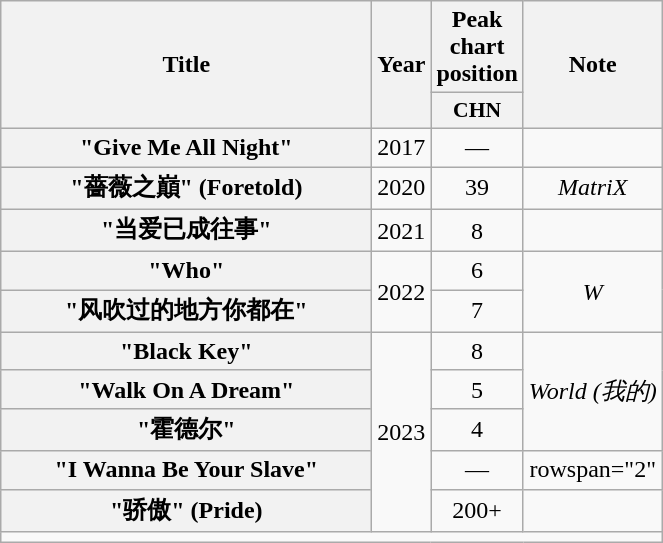<table class="wikitable plainrowheaders" style="text-align:center;">
<tr>
<th rowspan="2" scope="col" style="width:15em">Title</th>
<th rowspan="2" scope="col">Year</th>
<th>Peak chart position</th>
<th rowspan="2" scope="col">Note</th>
</tr>
<tr>
<th scope="col" style="width:3em;font-size:90%;">CHN<br></th>
</tr>
<tr>
<th scope="row">"Give Me All Night"</th>
<td>2017</td>
<td>—</td>
<td></td>
</tr>
<tr>
<th scope="row">"薔薇之巔" (Foretold)</th>
<td>2020</td>
<td>39</td>
<td><em>MatriX</em></td>
</tr>
<tr>
<th scope="row">"当爱已成往事"</th>
<td>2021</td>
<td>8</td>
<td></td>
</tr>
<tr>
<th scope="row">"Who"</th>
<td rowspan="2">2022</td>
<td>6</td>
<td rowspan="2"><em>W</em></td>
</tr>
<tr>
<th scope="row">"风吹过的地方你都在"</th>
<td>7</td>
</tr>
<tr>
<th scope="row">"Black Key"</th>
<td rowspan="5">2023</td>
<td>8</td>
<td rowspan="3"><em>World (我的)</em></td>
</tr>
<tr>
<th scope="row">"Walk On A Dream"</th>
<td>5</td>
</tr>
<tr>
<th scope="row">"霍德尔"</th>
<td>4</td>
</tr>
<tr>
<th scope="row">"I Wanna Be Your Slave"</th>
<td>—</td>
<td>rowspan="2" </td>
</tr>
<tr>
<th scope="row">"骄傲" (Pride)</th>
<td>200+</td>
</tr>
<tr>
<td colspan="4"></td>
</tr>
</table>
